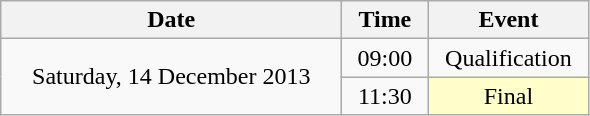<table class = "wikitable" style="text-align:center;">
<tr>
<th width=220>Date</th>
<th width=50>Time</th>
<th width=100>Event</th>
</tr>
<tr>
<td rowspan=2>Saturday, 14 December 2013</td>
<td>09:00</td>
<td>Qualification</td>
</tr>
<tr>
<td>11:30</td>
<td bgcolor=ffffcc>Final</td>
</tr>
</table>
